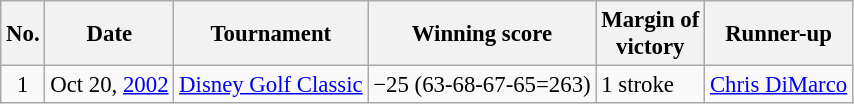<table class="wikitable" style="font-size:95%;">
<tr>
<th>No.</th>
<th>Date</th>
<th>Tournament</th>
<th>Winning score</th>
<th>Margin of<br>victory</th>
<th>Runner-up</th>
</tr>
<tr>
<td align=center>1</td>
<td align=right>Oct 20, <a href='#'>2002</a></td>
<td><a href='#'>Disney Golf Classic</a></td>
<td>−25 (63-68-67-65=263)</td>
<td>1 stroke</td>
<td> <a href='#'>Chris DiMarco</a></td>
</tr>
</table>
